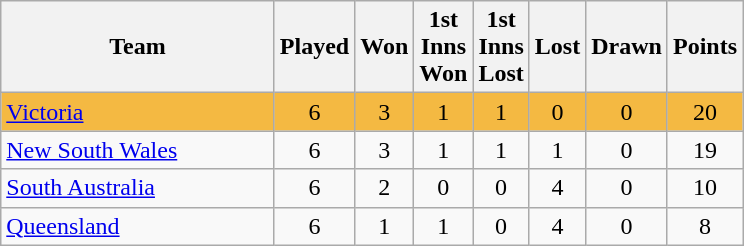<table class="wikitable" style="text-align:center;">
<tr>
<th width=175>Team</th>
<th style="width:30px;" abbr="Played">Played</th>
<th style="width:30px;" abbr="Won">Won</th>
<th style="width:30px;" abbr="1stWon">1st Inns Won</th>
<th style="width:30px;" abbr="1stLost">1st Inns Lost</th>
<th style="width:30px;" abbr="Lost">Lost</th>
<th style="width:30px;" abbr="Drawn">Drawn</th>
<th style="width:30px;" abbr="Points">Points</th>
</tr>
<tr style="background:#f4b942;">
<td style="text-align:left;"><a href='#'>Victoria</a></td>
<td>6</td>
<td>3</td>
<td>1</td>
<td>1</td>
<td>0</td>
<td>0</td>
<td>20</td>
</tr>
<tr>
<td style="text-align:left;"><a href='#'>New South Wales</a></td>
<td>6</td>
<td>3</td>
<td>1</td>
<td>1</td>
<td>1</td>
<td>0</td>
<td>19</td>
</tr>
<tr>
<td style="text-align:left;"><a href='#'>South Australia</a></td>
<td>6</td>
<td>2</td>
<td>0</td>
<td>0</td>
<td>4</td>
<td>0</td>
<td>10</td>
</tr>
<tr>
<td style="text-align:left;"><a href='#'>Queensland</a></td>
<td>6</td>
<td>1</td>
<td>1</td>
<td>0</td>
<td>4</td>
<td>0</td>
<td>8</td>
</tr>
</table>
